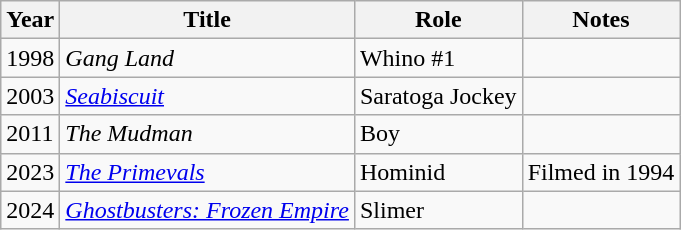<table class="wikitable sortable">
<tr>
<th>Year</th>
<th>Title</th>
<th>Role</th>
<th>Notes</th>
</tr>
<tr>
<td>1998</td>
<td><em>Gang Land</em></td>
<td>Whino #1</td>
<td></td>
</tr>
<tr>
<td>2003</td>
<td><a href='#'><em>Seabiscuit</em></a></td>
<td>Saratoga Jockey</td>
<td></td>
</tr>
<tr>
<td>2011</td>
<td><em>The Mudman</em></td>
<td>Boy</td>
<td></td>
</tr>
<tr>
<td>2023</td>
<td><em><a href='#'>The Primevals</a></em></td>
<td>Hominid</td>
<td>Filmed in 1994</td>
</tr>
<tr>
<td>2024</td>
<td><em><a href='#'>Ghostbusters: Frozen Empire</a></em></td>
<td>Slimer</td>
<td></td>
</tr>
</table>
